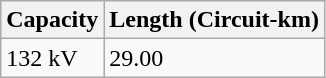<table class="wikitable">
<tr>
<th>Capacity</th>
<th>Length (Circuit-km)</th>
</tr>
<tr>
<td>132 kV</td>
<td>29.00</td>
</tr>
</table>
